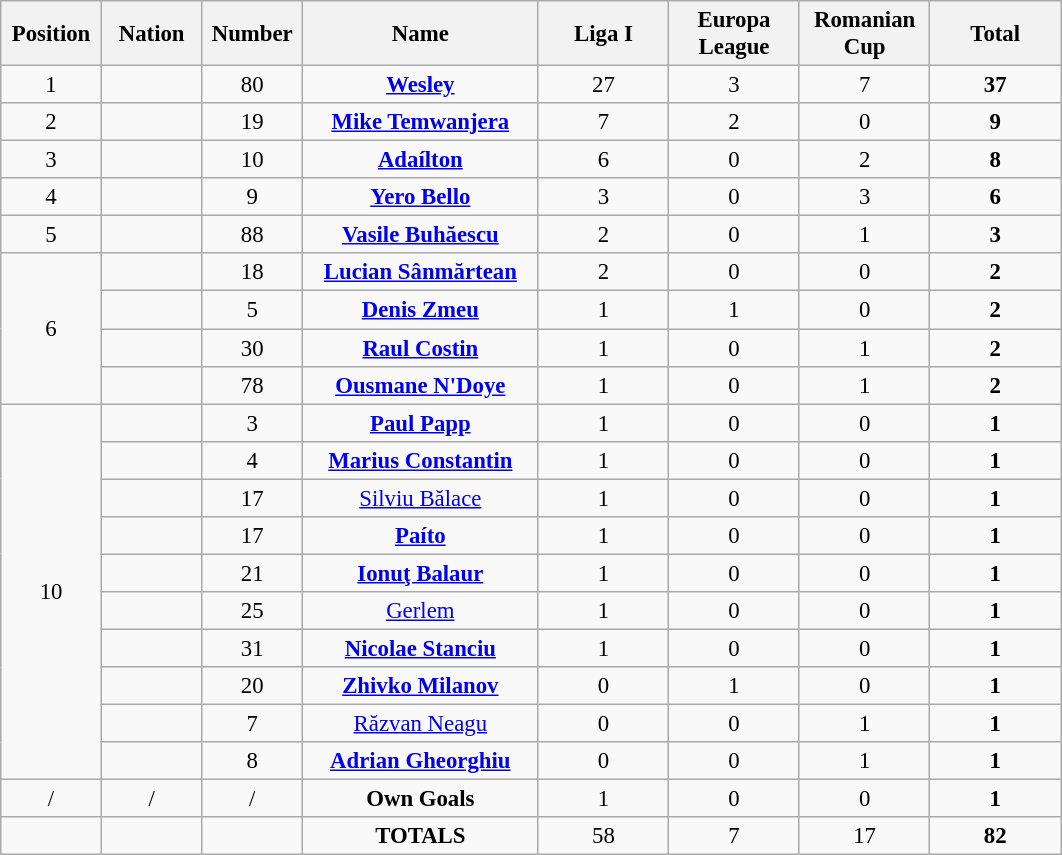<table class="wikitable" style="font-size: 95%; text-align: center;">
<tr>
<th width=60>Position</th>
<th width=60>Nation</th>
<th width=60>Number</th>
<th width=150>Name</th>
<th width=80>Liga I</th>
<th width=80>Europa League</th>
<th width=80>Romanian Cup</th>
<th width=80>Total</th>
</tr>
<tr>
<td>1</td>
<td></td>
<td>80</td>
<td><strong><a href='#'>Wesley</a></strong></td>
<td>27</td>
<td>3</td>
<td>7</td>
<td><strong>37</strong></td>
</tr>
<tr>
<td>2</td>
<td></td>
<td>19</td>
<td><strong><a href='#'>Mike Temwanjera</a></strong></td>
<td>7</td>
<td>2</td>
<td>0</td>
<td><strong>9</strong></td>
</tr>
<tr>
<td>3</td>
<td></td>
<td>10</td>
<td><strong><a href='#'>Adaílton</a></strong></td>
<td>6</td>
<td>0</td>
<td>2</td>
<td><strong>8</strong></td>
</tr>
<tr>
<td>4</td>
<td></td>
<td>9</td>
<td><strong><a href='#'>Yero Bello</a></strong></td>
<td>3</td>
<td>0</td>
<td>3</td>
<td><strong>6</strong></td>
</tr>
<tr>
<td>5</td>
<td></td>
<td>88</td>
<td><strong><a href='#'>Vasile Buhăescu</a></strong></td>
<td>2</td>
<td>0</td>
<td>1</td>
<td><strong>3</strong></td>
</tr>
<tr>
<td rowspan=4>6</td>
<td></td>
<td>18</td>
<td><strong><a href='#'>Lucian Sânmărtean</a></strong></td>
<td>2</td>
<td>0</td>
<td>0</td>
<td><strong>2</strong></td>
</tr>
<tr>
<td></td>
<td>5</td>
<td><strong><a href='#'>Denis Zmeu</a></strong></td>
<td>1</td>
<td>1</td>
<td>0</td>
<td><strong>2</strong></td>
</tr>
<tr>
<td></td>
<td>30</td>
<td><strong><a href='#'>Raul Costin</a></strong></td>
<td>1</td>
<td>0</td>
<td>1</td>
<td><strong>2</strong></td>
</tr>
<tr>
<td></td>
<td>78</td>
<td><strong><a href='#'>Ousmane N'Doye</a></strong></td>
<td>1</td>
<td>0</td>
<td>1</td>
<td><strong>2</strong></td>
</tr>
<tr>
<td rowspan=10>10</td>
<td></td>
<td>3</td>
<td><strong><a href='#'>Paul Papp</a></strong></td>
<td>1</td>
<td>0</td>
<td>0</td>
<td><strong>1</strong></td>
</tr>
<tr>
<td></td>
<td>4</td>
<td><strong><a href='#'>Marius Constantin</a></strong></td>
<td>1</td>
<td>0</td>
<td>0</td>
<td><strong>1</strong></td>
</tr>
<tr>
<td></td>
<td>17</td>
<td><a href='#'>Silviu Bălace</a></td>
<td>1</td>
<td>0</td>
<td>0</td>
<td><strong>1</strong></td>
</tr>
<tr>
<td></td>
<td>17</td>
<td><strong><a href='#'>Paíto</a></strong></td>
<td>1</td>
<td>0</td>
<td>0</td>
<td><strong>1</strong></td>
</tr>
<tr>
<td></td>
<td>21</td>
<td><strong><a href='#'>Ionuţ Balaur</a></strong></td>
<td>1</td>
<td>0</td>
<td>0</td>
<td><strong>1</strong></td>
</tr>
<tr>
<td></td>
<td>25</td>
<td><a href='#'>Gerlem</a></td>
<td>1</td>
<td>0</td>
<td>0</td>
<td><strong>1</strong></td>
</tr>
<tr>
<td></td>
<td>31</td>
<td><strong><a href='#'>Nicolae Stanciu</a></strong></td>
<td>1</td>
<td>0</td>
<td>0</td>
<td><strong>1</strong></td>
</tr>
<tr>
<td></td>
<td>20</td>
<td><strong><a href='#'>Zhivko Milanov</a></strong></td>
<td>0</td>
<td>1</td>
<td>0</td>
<td><strong>1</strong></td>
</tr>
<tr>
<td></td>
<td>7</td>
<td><a href='#'>Răzvan Neagu</a></td>
<td>0</td>
<td>0</td>
<td>1</td>
<td><strong>1</strong></td>
</tr>
<tr>
<td></td>
<td>8</td>
<td><strong><a href='#'>Adrian Gheorghiu</a></strong></td>
<td>0</td>
<td>0</td>
<td>1</td>
<td><strong>1</strong></td>
</tr>
<tr>
<td>/</td>
<td>/</td>
<td>/</td>
<td><strong>Own Goals</strong></td>
<td>1</td>
<td>0</td>
<td>0</td>
<td><strong>1</strong></td>
</tr>
<tr>
<td></td>
<td></td>
<td></td>
<td><strong>TOTALS</strong></td>
<td>58</td>
<td>7</td>
<td>17</td>
<td><strong>82</strong></td>
</tr>
</table>
